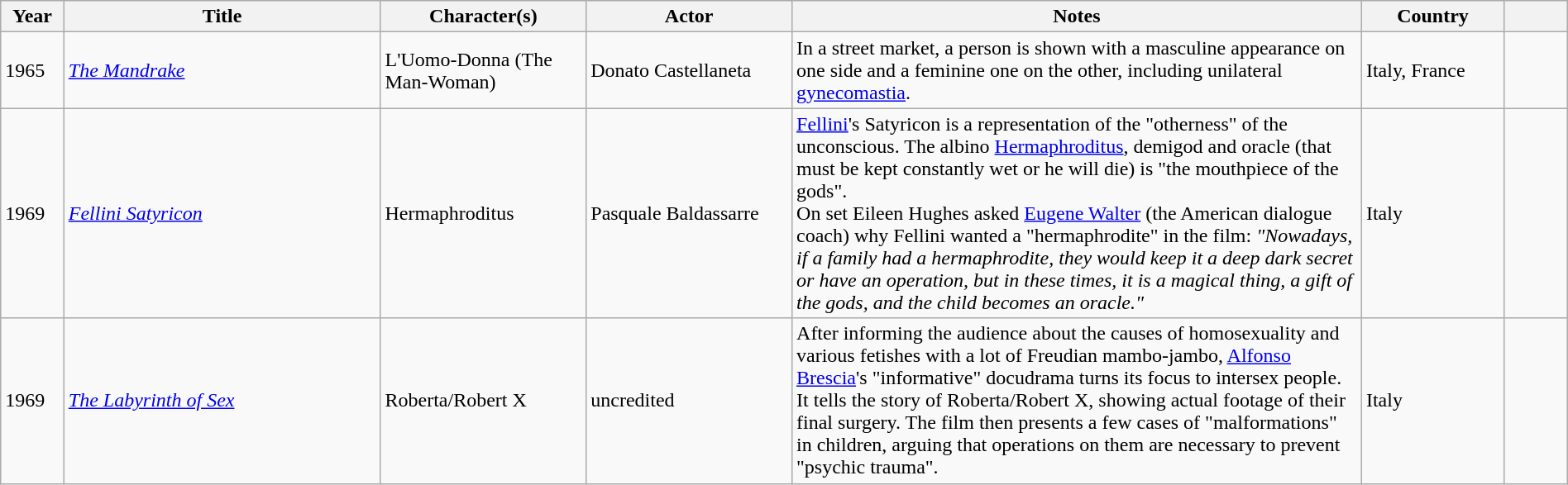<table class="wikitable sortable" style="width: 100%">
<tr>
<th style="width:4%;">Year</th>
<th style="width:20%;">Title</th>
<th style="width:13%;">Character(s)</th>
<th style="width:13%;">Actor</th>
<th style="width:36%;">Notes</th>
<th style="width:9%;">Country</th>
<th style="width:4%;" class="unsortable"></th>
</tr>
<tr>
<td>1965</td>
<td><em><a href='#'>The Mandrake</a></em></td>
<td>L'Uomo-Donna (The Man-Woman)</td>
<td>Donato Castellaneta</td>
<td>In a street market, a person is shown with a masculine appearance on one side and a feminine one on the other, including unilateral <a href='#'>gynecomastia</a>.</td>
<td>Italy, France</td>
<td></td>
</tr>
<tr>
<td>1969</td>
<td><em><a href='#'>Fellini Satyricon</a></em></td>
<td>Hermaphroditus</td>
<td>Pasquale Baldassarre</td>
<td><a href='#'>Fellini</a>'s Satyricon is a representation of the "otherness" of the unconscious. The albino <a href='#'>Hermaphroditus</a>, demigod and oracle (that must be kept constantly wet or he will die) is "the mouthpiece of the gods".<br>On set Eileen Hughes asked <a href='#'>Eugene Walter</a> (the American dialogue coach) why Fellini wanted a
"hermaphrodite" in the film: <em>"Nowadays, if a family had a hermaphrodite, they would keep it a deep dark secret or have an operation, but in these times, it is a magical thing, a gift of the gods, and the child becomes an oracle."</em></td>
<td>Italy</td>
<td></td>
</tr>
<tr>
<td>1969</td>
<td><em><a href='#'>The Labyrinth of Sex</a></em></td>
<td>Roberta/Robert X</td>
<td>uncredited</td>
<td>After informing the audience about the causes of homosexuality and various fetishes with a lot of Freudian mambo-jambo, <a href='#'>Alfonso Brescia</a>'s "informative" docudrama turns its focus to intersex people. It tells the story of Roberta/Robert X, showing actual footage of their final surgery. The film then presents a few cases of "malformations" in children, arguing that operations on them are necessary to prevent "psychic trauma".</td>
<td>Italy</td>
<td></td>
</tr>
</table>
